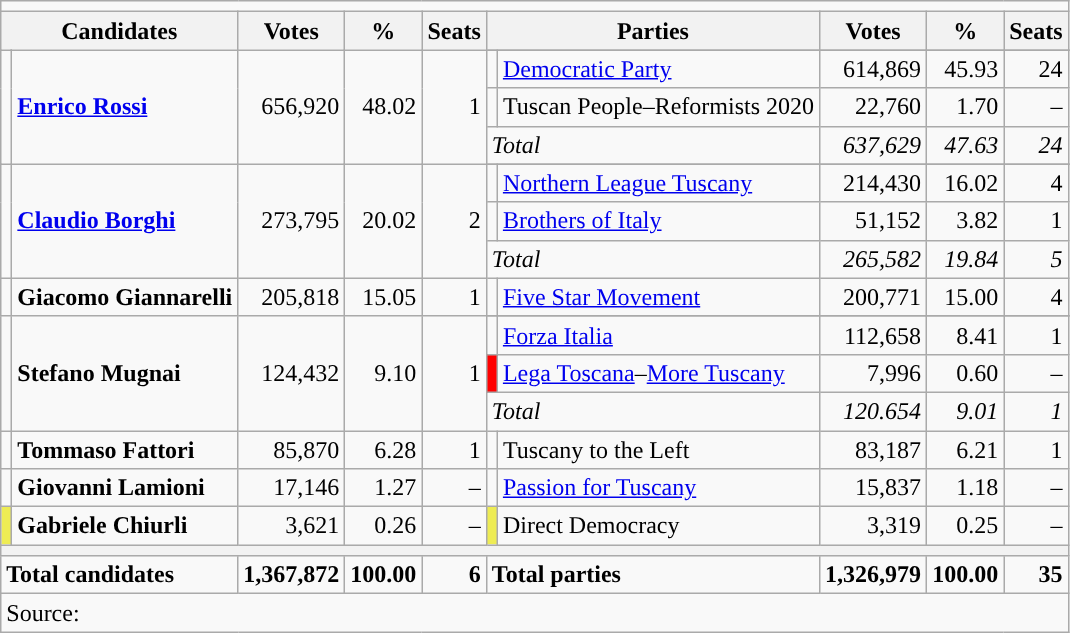<table class="wikitable">
<tr>
<td colspan=10></td>
</tr>
<tr>
<th colspan=2>Candidates</th>
<th>Votes</th>
<th>%</th>
<th>Seats</th>
<th colspan=2>Parties</th>
<th>Votes</th>
<th>%</th>
<th>Seats</th>
</tr>
<tr>
<td rowspan=4></td>
<td rowspan=4><strong><a href='#'>Enrico Rossi</a></strong></td>
<td rowspan=4 align=right>656,920</td>
<td rowspan=4 align=right>48.02</td>
<td rowspan=4 align=right>1</td>
</tr>
<tr>
<td></td>
<td align="left"><a href='#'>Democratic Party</a></td>
<td align=right>614,869</td>
<td align=right>45.93</td>
<td align=right>24</td>
</tr>
<tr>
<td></td>
<td align="left">Tuscan People–Reformists 2020</td>
<td align=right>22,760</td>
<td align=right>1.70</td>
<td align=right>–</td>
</tr>
<tr>
<td colspan=2><em>Total</em></td>
<td align=right><em>637,629</em></td>
<td align=right><em>47.63</em></td>
<td align=right><em>24</em></td>
</tr>
<tr>
<td rowspan=4></td>
<td rowspan=4><strong><a href='#'>Claudio Borghi</a></strong></td>
<td rowspan=4 align=right>273,795</td>
<td rowspan=4 align=right>20.02</td>
<td rowspan=4 align=right>2</td>
</tr>
<tr>
<td></td>
<td align="left"><a href='#'>Northern League Tuscany</a></td>
<td align=right>214,430</td>
<td align=right>16.02</td>
<td align=right>4</td>
</tr>
<tr>
<td></td>
<td align="left"><a href='#'>Brothers of Italy</a></td>
<td align=right>51,152</td>
<td align=right>3.82</td>
<td align=right>1</td>
</tr>
<tr>
<td colspan=2><em>Total</em></td>
<td align=right><em>265,582</em></td>
<td align=right><em>19.84</em></td>
<td align=right><em>5</em></td>
</tr>
<tr>
<td></td>
<td><strong>Giacomo Giannarelli</strong></td>
<td align=right>205,818</td>
<td align=right>15.05</td>
<td align=right>1</td>
<td></td>
<td align="left"><a href='#'>Five Star Movement</a></td>
<td align=right>200,771</td>
<td align=right>15.00</td>
<td align=right>4</td>
</tr>
<tr>
<td rowspan=4></td>
<td rowspan=4><strong>Stefano Mugnai</strong></td>
<td rowspan=4 align=right>124,432</td>
<td rowspan=4 align=right>9.10</td>
<td rowspan=4 align=right>1</td>
</tr>
<tr>
<td></td>
<td align="left"><a href='#'>Forza Italia</a></td>
<td align=right>112,658</td>
<td align=right>8.41</td>
<td align=right>1</td>
</tr>
<tr>
<td bgcolor="red"></td>
<td align="left"><a href='#'>Lega Toscana</a>–<a href='#'>More Tuscany</a></td>
<td align=right>7,996</td>
<td align=right>0.60</td>
<td align=right>–</td>
</tr>
<tr>
<td colspan=2><em>Total</em></td>
<td align=right><em>120.654</em></td>
<td align=right><em>9.01</em></td>
<td align=right><em>1</em></td>
</tr>
<tr>
<td></td>
<td><strong>Tommaso Fattori</strong></td>
<td align=right>85,870</td>
<td align=right>6.28</td>
<td align=right>1</td>
<td></td>
<td align="left">Tuscany to the Left</td>
<td align=right>83,187</td>
<td align=right>6.21</td>
<td align=right>1</td>
</tr>
<tr>
<td></td>
<td><strong>Giovanni Lamioni</strong></td>
<td align=right>17,146</td>
<td align=right>1.27</td>
<td align=right>–</td>
<td></td>
<td align="left"><a href='#'>Passion for Tuscany</a></td>
<td align=right>15,837</td>
<td align=right>1.18</td>
<td align=right>–</td>
</tr>
<tr>
<td bgcolor="#EEEC54"></td>
<td><strong>Gabriele Chiurli</strong></td>
<td align=right>3,621</td>
<td align=right>0.26</td>
<td align=right>–</td>
<td bgcolor="#EEEC54"></td>
<td align="left">Direct Democracy</td>
<td align=right>3,319</td>
<td align=right>0.25</td>
<td align=right>–</td>
</tr>
<tr>
<th colspan=10></th>
</tr>
<tr>
<td colspan=2><strong>Total candidates</strong></td>
<td align=right><strong>1,367,872</strong></td>
<td align=right><strong>100.00</strong></td>
<td align=right><strong>6</strong></td>
<td colspan=2><strong>Total parties</strong></td>
<td align=right><strong>1,326,979</strong></td>
<td align=right><strong>100.00</strong></td>
<td align=right><strong>35</strong></td>
</tr>
<tr>
<td colspan=10>Source: </td>
</tr>
</table>
